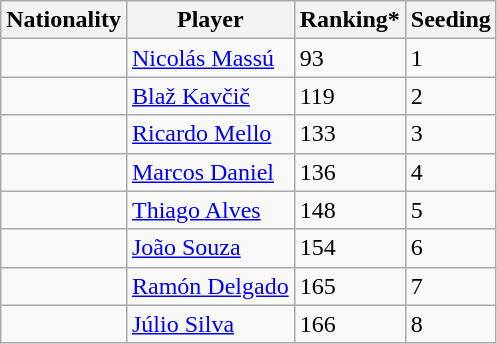<table class="wikitable" border="1">
<tr>
<th>Nationality</th>
<th>Player</th>
<th>Ranking*</th>
<th>Seeding</th>
</tr>
<tr>
<td></td>
<td><a href='#'>Nicolás Massú</a></td>
<td>93</td>
<td>1</td>
</tr>
<tr>
<td></td>
<td><a href='#'>Blaž Kavčič</a></td>
<td>119</td>
<td>2</td>
</tr>
<tr>
<td></td>
<td><a href='#'>Ricardo Mello</a></td>
<td>133</td>
<td>3</td>
</tr>
<tr>
<td></td>
<td><a href='#'>Marcos Daniel</a></td>
<td>136</td>
<td>4</td>
</tr>
<tr>
<td></td>
<td><a href='#'>Thiago Alves</a></td>
<td>148</td>
<td>5</td>
</tr>
<tr>
<td></td>
<td><a href='#'>João Souza</a></td>
<td>154</td>
<td>6</td>
</tr>
<tr>
<td></td>
<td><a href='#'>Ramón Delgado</a></td>
<td>165</td>
<td>7</td>
</tr>
<tr>
<td></td>
<td><a href='#'>Júlio Silva</a></td>
<td>166</td>
<td>8</td>
</tr>
</table>
